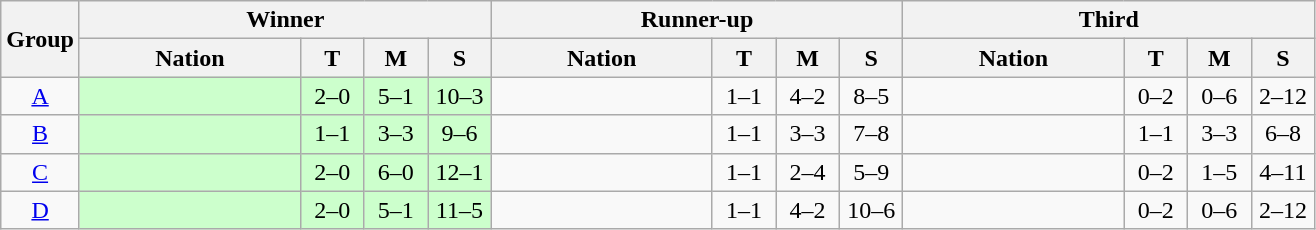<table class="wikitable nowrap" style=text-align:center>
<tr>
<th rowspan=2>Group</th>
<th colspan=4>Winner</th>
<th colspan=4>Runner-up</th>
<th colspan=4>Third</th>
</tr>
<tr>
<th width=140>Nation</th>
<th width=35>T</th>
<th width=35>M</th>
<th width=35>S</th>
<th width=140>Nation</th>
<th width=35>T</th>
<th width=35>M</th>
<th width=35>S</th>
<th width=140>Nation</th>
<th width=35>T</th>
<th width=35>M</th>
<th width=35>S</th>
</tr>
<tr>
<td><a href='#'>A</a></td>
<td style=text-align:left bgcolor=ccffcc></td>
<td bgcolor=ccffcc>2–0</td>
<td bgcolor=ccffcc>5–1</td>
<td bgcolor=ccffcc>10–3</td>
<td style=text-align:left></td>
<td>1–1</td>
<td>4–2</td>
<td>8–5</td>
<td style=text-align:left></td>
<td>0–2</td>
<td>0–6</td>
<td>2–12</td>
</tr>
<tr>
<td><a href='#'>B</a></td>
<td style=text-align:left bgcolor=ccffcc></td>
<td bgcolor=ccffcc>1–1</td>
<td bgcolor=ccffcc>3–3</td>
<td bgcolor=ccffcc>9–6</td>
<td style=text-align:left></td>
<td>1–1</td>
<td>3–3</td>
<td>7–8</td>
<td style=text-align:left></td>
<td>1–1</td>
<td>3–3</td>
<td>6–8</td>
</tr>
<tr>
<td><a href='#'>C</a></td>
<td style=text-align:left bgcolor=ccffcc></td>
<td bgcolor=ccffcc>2–0</td>
<td bgcolor=ccffcc>6–0</td>
<td bgcolor=ccffcc>12–1</td>
<td style=text-align:left></td>
<td>1–1</td>
<td>2–4</td>
<td>5–9</td>
<td style=text-align:left></td>
<td>0–2</td>
<td>1–5</td>
<td>4–11</td>
</tr>
<tr>
<td><a href='#'>D</a></td>
<td style=text-align:left bgcolor=ccffcc></td>
<td bgcolor=ccffcc>2–0</td>
<td bgcolor=ccffcc>5–1</td>
<td bgcolor=ccffcc>11–5</td>
<td style=text-align:left></td>
<td>1–1</td>
<td>4–2</td>
<td>10–6</td>
<td style=text-align:left></td>
<td>0–2</td>
<td>0–6</td>
<td>2–12</td>
</tr>
</table>
